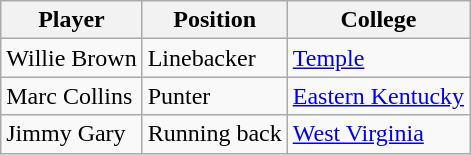<table class="wikitable">
<tr>
<th>Player</th>
<th>Position</th>
<th>College</th>
</tr>
<tr>
<td>Willie Brown</td>
<td>Linebacker</td>
<td><a href='#'>Temple</a></td>
</tr>
<tr>
<td>Marc Collins</td>
<td>Punter</td>
<td><a href='#'>Eastern Kentucky</a></td>
</tr>
<tr>
<td>Jimmy Gary</td>
<td>Running back</td>
<td><a href='#'>West Virginia</a></td>
</tr>
</table>
